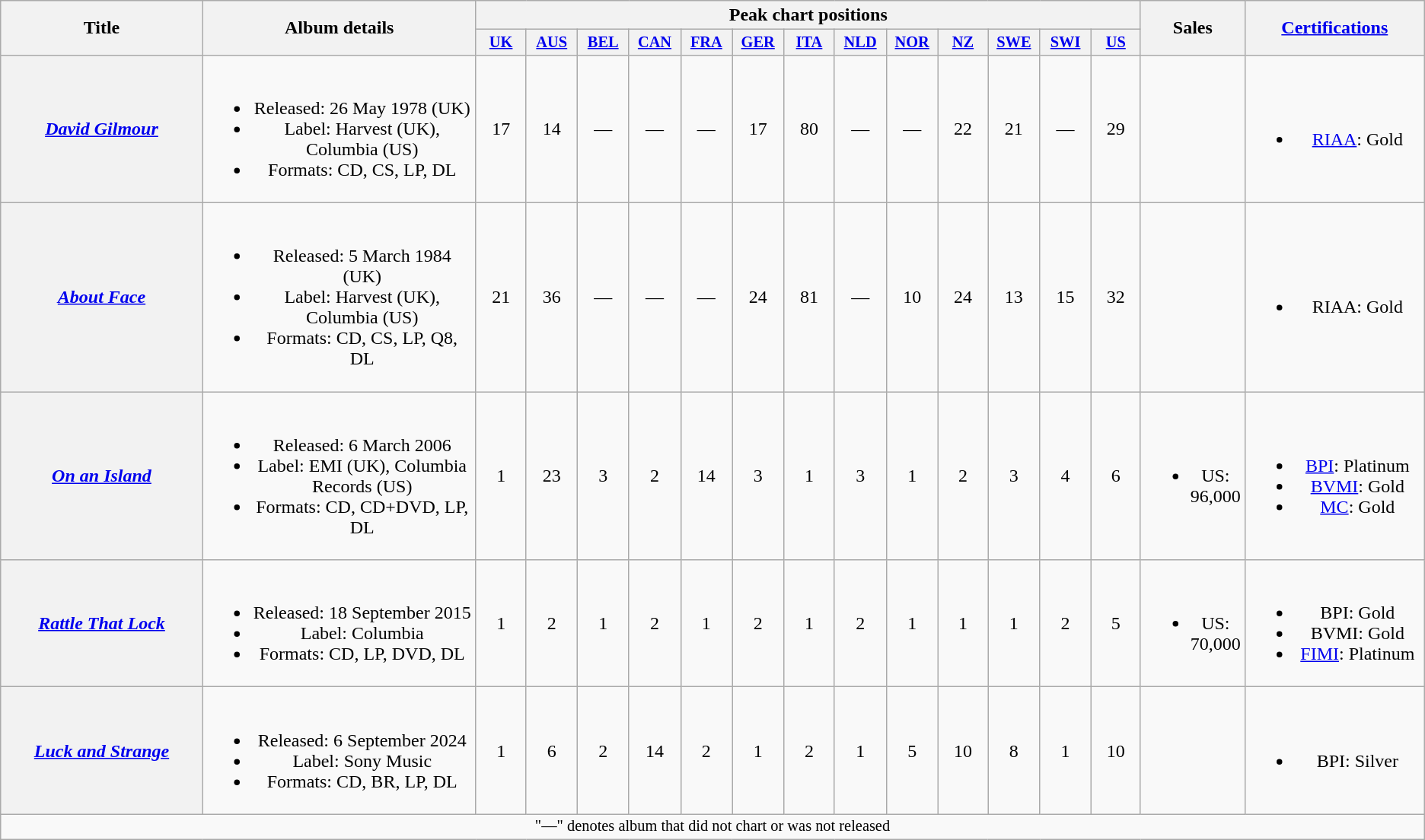<table class="wikitable plainrowheaders" style="text-align:center;" border="1">
<tr>
<th scope="col" rowspan="2" style="width:12em;">Title</th>
<th scope="col" rowspan="2" style="width:16em;">Album details</th>
<th scope="col" colspan="13">Peak chart positions</th>
<th scope="col" rowspan="2">Sales</th>
<th scope="col" rowspan="2" style="width:10em;"><a href='#'>Certifications</a></th>
</tr>
<tr>
<th scope="col" style="width:3em;font-size:85%;"><a href='#'>UK</a><br></th>
<th scope="col" style="width:3em;font-size:85%;"><a href='#'>AUS</a><br></th>
<th scope="col" style="width:3em;font-size:85%;"><a href='#'>BEL</a><br></th>
<th scope="col" style="width:3em;font-size:85%;"><a href='#'>CAN</a><br></th>
<th scope="col" style="width:3em;font-size:85%;"><a href='#'>FRA</a><br></th>
<th scope="col" style="width:3em;font-size:85%;"><a href='#'>GER</a><br></th>
<th scope="col" style="width:3em;font-size:85%;"><a href='#'>ITA</a><br></th>
<th scope="col" style="width:3em;font-size:85%;"><a href='#'>NLD</a><br></th>
<th scope="col" style="width:3em;font-size:85%;"><a href='#'>NOR</a><br></th>
<th scope="col" style="width:3em;font-size:85%;"><a href='#'>NZ</a><br></th>
<th scope="col" style="width:3em;font-size:85%;"><a href='#'>SWE</a><br></th>
<th scope="col" style="width:3em;font-size:85%;"><a href='#'>SWI</a><br></th>
<th scope="col" style="width:3em;font-size:85%;"><a href='#'>US</a><br></th>
</tr>
<tr>
<th scope="row"><em><a href='#'>David Gilmour</a></em></th>
<td><br><ul><li>Released: 26 May 1978 (UK)</li><li>Label: Harvest (UK), Columbia (US)</li><li>Formats: CD, CS, LP, DL</li></ul></td>
<td>17</td>
<td>14</td>
<td>—</td>
<td>—</td>
<td>—</td>
<td>17</td>
<td>80</td>
<td>—</td>
<td>—</td>
<td>22</td>
<td>21</td>
<td>—</td>
<td>29</td>
<td></td>
<td><br><ul><li><a href='#'>RIAA</a>: Gold</li></ul></td>
</tr>
<tr>
<th scope="row"><em><a href='#'>About Face</a></em></th>
<td><br><ul><li>Released: 5 March 1984 (UK)</li><li>Label: Harvest (UK), Columbia (US)</li><li>Formats: CD, CS, LP, Q8, DL</li></ul></td>
<td>21</td>
<td>36</td>
<td>—</td>
<td>—</td>
<td>—</td>
<td>24</td>
<td>81</td>
<td>—</td>
<td>10</td>
<td>24</td>
<td>13</td>
<td>15</td>
<td>32</td>
<td></td>
<td><br><ul><li>RIAA: Gold</li></ul></td>
</tr>
<tr>
<th scope="row"><em><a href='#'>On an Island</a></em></th>
<td><br><ul><li>Released: 6 March 2006</li><li>Label: EMI (UK), Columbia Records (US)</li><li>Formats: CD, CD+DVD, LP, DL</li></ul></td>
<td>1</td>
<td>23</td>
<td>3</td>
<td>2</td>
<td>14</td>
<td>3</td>
<td>1</td>
<td>3</td>
<td>1</td>
<td>2</td>
<td>3</td>
<td>4</td>
<td>6</td>
<td><br><ul><li>US: 96,000</li></ul></td>
<td><br><ul><li><a href='#'>BPI</a>: Platinum</li><li><a href='#'>BVMI</a>: Gold</li><li><a href='#'>MC</a>: Gold</li></ul></td>
</tr>
<tr>
<th scope="row"><em><a href='#'>Rattle That Lock</a></em></th>
<td><br><ul><li>Released: 18 September 2015</li><li>Label: Columbia</li><li>Formats: CD, LP, DVD, DL</li></ul></td>
<td>1</td>
<td>2</td>
<td>1</td>
<td>2</td>
<td>1</td>
<td>2</td>
<td>1</td>
<td>2</td>
<td>1</td>
<td>1</td>
<td>1</td>
<td>2</td>
<td>5</td>
<td><br><ul><li>US: 70,000</li></ul></td>
<td><br><ul><li>BPI: Gold</li><li>BVMI: Gold</li><li><a href='#'>FIMI</a>: Platinum</li></ul></td>
</tr>
<tr>
<th scope="row"><em><a href='#'>Luck and Strange</a></em></th>
<td><br><ul><li>Released: 6 September 2024</li><li>Label: Sony Music</li><li>Formats: CD, BR, LP, DL</li></ul></td>
<td>1</td>
<td>6</td>
<td>2</td>
<td>14</td>
<td>2</td>
<td>1</td>
<td>2</td>
<td>1</td>
<td>5</td>
<td>10</td>
<td>8</td>
<td>1</td>
<td>10</td>
<td></td>
<td><br><ul><li>BPI: Silver</li></ul></td>
</tr>
<tr>
<td colspan="18" style="font-size:85%">"—" denotes album that did not chart or was not released</td>
</tr>
</table>
